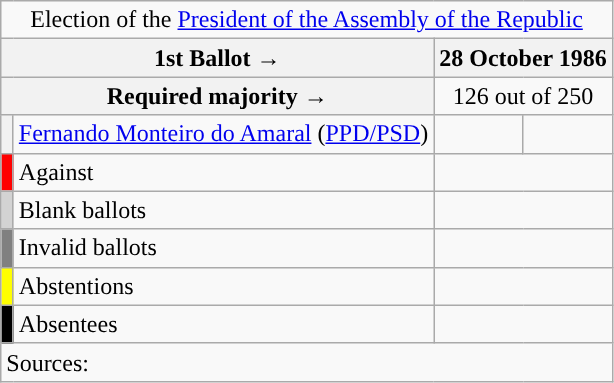<table class="wikitable" style="text-align:center;">
<tr>
<td colspan="4" align="center">Election of the <a href='#'>President of the Assembly of the Republic</a></td>
</tr>
<tr>
<th colspan="2" width="225px">1st Ballot →</th>
<th colspan="2">28 October 1986</th>
</tr>
<tr>
<th colspan="2">Required majority →</th>
<td colspan="2">126 out of 250</td>
</tr>
<tr>
<th width="1px" style="background:"></th>
<td align="left"><a href='#'>Fernando Monteiro do Amaral</a> (<a href='#'>PPD/PSD</a>)</td>
<td></td>
<td></td>
</tr>
<tr>
<th style="background:red;"></th>
<td align="left">Against</td>
<td colspan="2"></td>
</tr>
<tr>
<th style="background:lightgray;"></th>
<td align="left">Blank ballots</td>
<td colspan="2"></td>
</tr>
<tr>
<th style="background:gray;"></th>
<td align="left">Invalid ballots</td>
<td colspan="2"></td>
</tr>
<tr>
<th style="background:yellow;"></th>
<td align="left">Abstentions</td>
<td colspan="2"></td>
</tr>
<tr>
<th style="background:black;"></th>
<td align="left">Absentees</td>
<td colspan="2"></td>
</tr>
<tr>
<td align="left" colspan="4">Sources:</td>
</tr>
</table>
